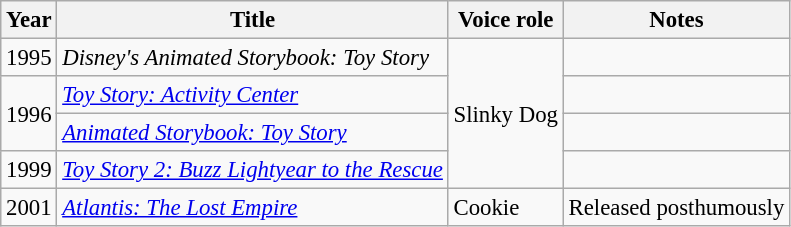<table class="wikitable sortable" style="font-size: 95%;">
<tr align="center">
<th>Year</th>
<th>Title</th>
<th>Voice role</th>
<th>Notes</th>
</tr>
<tr>
<td>1995</td>
<td><em>Disney's Animated Storybook: Toy Story</em></td>
<td rowspan="4">Slinky Dog</td>
<td></td>
</tr>
<tr>
<td rowspan="2">1996</td>
<td><em><a href='#'>Toy Story: Activity Center</a></em></td>
<td></td>
</tr>
<tr>
<td><em><a href='#'>Animated Storybook: Toy Story</a></em></td>
<td></td>
</tr>
<tr>
<td>1999</td>
<td><em><a href='#'>Toy Story 2: Buzz Lightyear to the Rescue</a></em></td>
<td></td>
</tr>
<tr>
<td>2001</td>
<td><em><a href='#'>Atlantis: The Lost Empire</a></em></td>
<td>Cookie</td>
<td>Released posthumously</td>
</tr>
</table>
